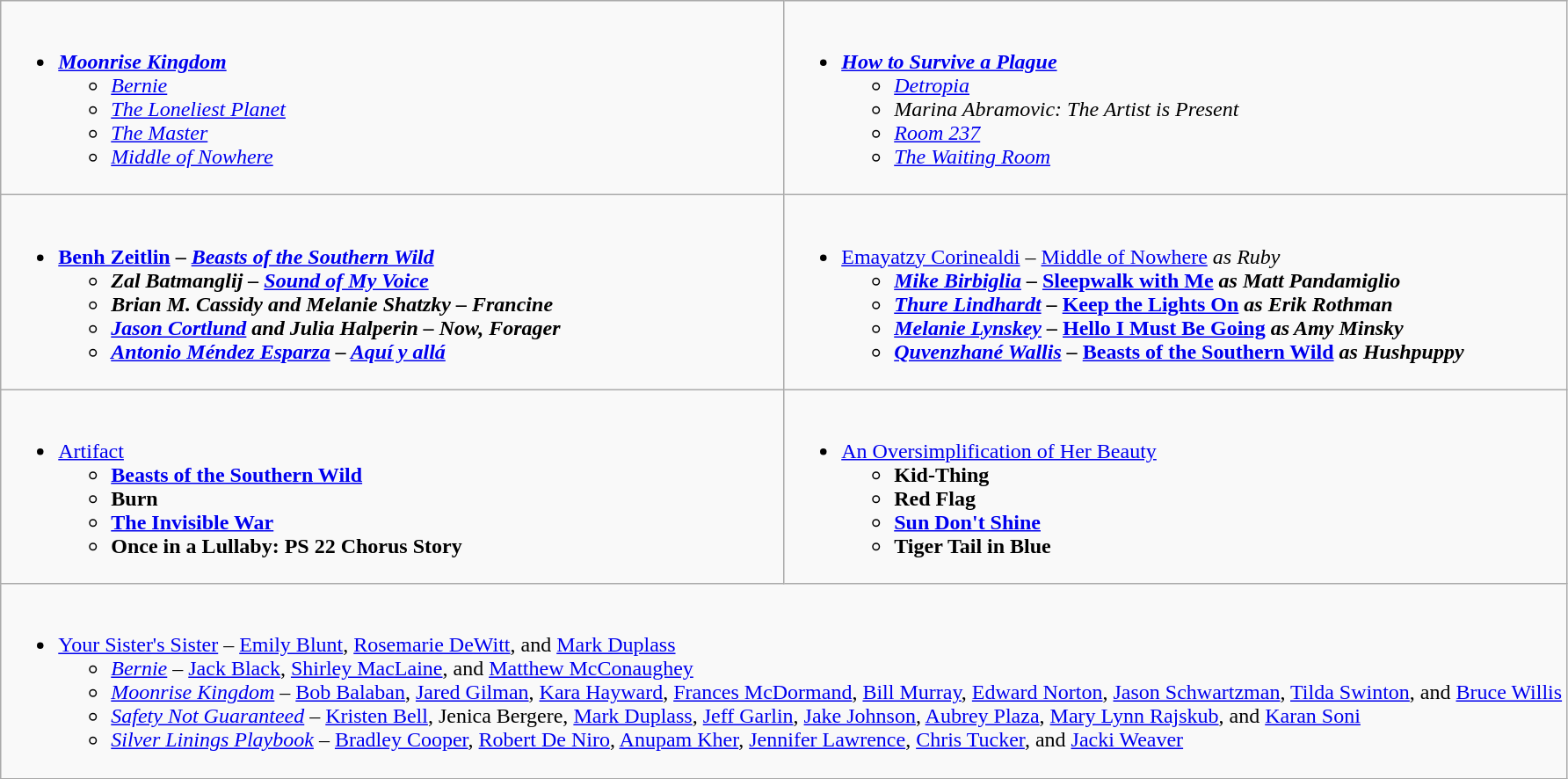<table class="wikitable" role="presentation">
<tr>
<td style="vertical-align:top; width:50%;"><br><ul><li><strong><em><a href='#'>Moonrise Kingdom</a></em></strong><ul><li><em><a href='#'>Bernie</a></em></li><li><em><a href='#'>The Loneliest Planet</a></em></li><li><em><a href='#'>The Master</a></em></li><li><em><a href='#'>Middle of Nowhere</a></em></li></ul></li></ul></td>
<td style="vertical-align:top; width:50%;"><br><ul><li><strong><em><a href='#'>How to Survive a Plague</a></em></strong><ul><li><em><a href='#'>Detropia</a></em></li><li><em>Marina Abramovic: The Artist is Present</em></li><li><em><a href='#'>Room 237</a></em></li><li><em><a href='#'>The Waiting Room</a></em></li></ul></li></ul></td>
</tr>
<tr>
<td style="vertical-align:top; width:50%;"><br><ul><li><strong><a href='#'>Benh Zeitlin</a> – <em><a href='#'>Beasts of the Southern Wild</a><strong><em><ul><li>Zal Batmanglij – </em><a href='#'>Sound of My Voice</a><em></li><li>Brian M. Cassidy and Melanie Shatzky – </em>Francine<em></li><li><a href='#'>Jason Cortlund</a> and Julia Halperin – </em>Now, Forager<em></li><li><a href='#'>Antonio Méndez Esparza</a> – </em><a href='#'>Aquí y allá</a><em></li></ul></li></ul></td>
<td style="vertical-align:top; width:50%;"><br><ul><li></strong><a href='#'>Emayatzy Corinealdi</a> – </em><a href='#'>Middle of Nowhere</a><em> as Ruby<strong><ul><li><a href='#'>Mike Birbiglia</a> – </em><a href='#'>Sleepwalk with Me</a><em> as Matt Pandamiglio</li><li><a href='#'>Thure Lindhardt</a> – </em><a href='#'>Keep the Lights On</a><em> as Erik Rothman</li><li><a href='#'>Melanie Lynskey</a> – </em><a href='#'>Hello I Must Be Going</a><em> as Amy Minsky</li><li><a href='#'>Quvenzhané Wallis</a> – </em><a href='#'>Beasts of the Southern Wild</a><em> as Hushpuppy</li></ul></li></ul></td>
</tr>
<tr>
<td style="vertical-align:top; width:50%;"><br><ul><li></em></strong><a href='#'>Artifact</a><strong><em><ul><li></em><a href='#'>Beasts of the Southern Wild</a><em></li><li></em>Burn<em></li><li></em><a href='#'>The Invisible War</a><em></li><li></em>Once in a Lullaby: PS 22 Chorus Story<em></li></ul></li></ul></td>
<td style="vertical-align:top; width:50%;"><br><ul><li></em></strong><a href='#'>An Oversimplification of Her Beauty</a><strong><em><ul><li></em>Kid-Thing<em></li><li></em>Red Flag<em></li><li></em><a href='#'>Sun Don't Shine</a><em></li><li></em>Tiger Tail in Blue<em></li></ul></li></ul></td>
</tr>
<tr>
<td colspan="2" style="vertical-align:top;"><br><ul><li></em></strong><a href='#'>Your Sister's Sister</a></em> – <a href='#'>Emily Blunt</a>, <a href='#'>Rosemarie DeWitt</a>, and <a href='#'>Mark Duplass</a></strong><ul><li><em><a href='#'>Bernie</a></em> – <a href='#'>Jack Black</a>, <a href='#'>Shirley MacLaine</a>, and <a href='#'>Matthew McConaughey</a></li><li><em><a href='#'>Moonrise Kingdom</a></em> – <a href='#'>Bob Balaban</a>, <a href='#'>Jared Gilman</a>, <a href='#'>Kara Hayward</a>, <a href='#'>Frances McDormand</a>, <a href='#'>Bill Murray</a>, <a href='#'>Edward Norton</a>, <a href='#'>Jason Schwartzman</a>, <a href='#'>Tilda Swinton</a>, and <a href='#'>Bruce Willis</a></li><li><em><a href='#'>Safety Not Guaranteed</a></em> – <a href='#'>Kristen Bell</a>, Jenica Bergere, <a href='#'>Mark Duplass</a>, <a href='#'>Jeff Garlin</a>, <a href='#'>Jake Johnson</a>, <a href='#'>Aubrey Plaza</a>, <a href='#'>Mary Lynn Rajskub</a>, and <a href='#'>Karan Soni</a></li><li><em><a href='#'>Silver Linings Playbook</a></em> – <a href='#'>Bradley Cooper</a>, <a href='#'>Robert De Niro</a>, <a href='#'>Anupam Kher</a>, <a href='#'>Jennifer Lawrence</a>, <a href='#'>Chris Tucker</a>, and <a href='#'>Jacki Weaver</a></li></ul></li></ul></td>
</tr>
</table>
